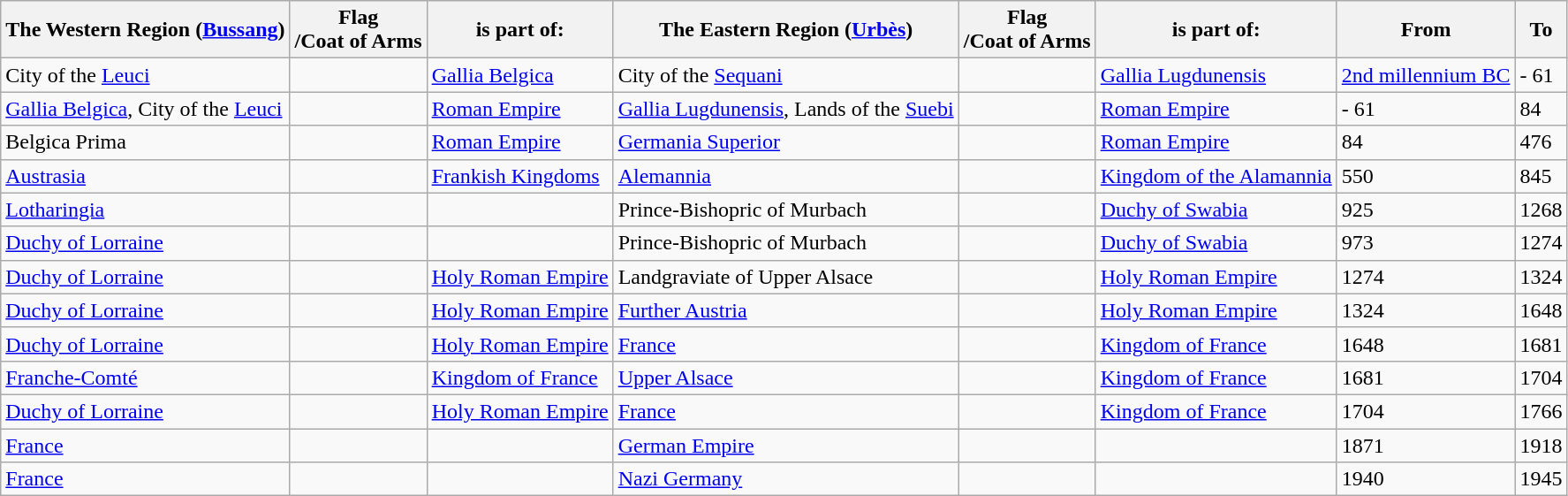<table class="wikitable sortable alternance">
<tr>
<th>The Western Region (<a href='#'>Bussang</a>)</th>
<th>Flag<br>/Coat of Arms</th>
<th>is part of:</th>
<th>The Eastern Region (<a href='#'>Urbès</a>)</th>
<th>Flag<br>/Coat of Arms</th>
<th>is part of:</th>
<th>From</th>
<th>To</th>
</tr>
<tr>
<td>City of the <a href='#'>Leuci</a></td>
<td></td>
<td><a href='#'>Gallia Belgica</a></td>
<td>City of the <a href='#'>Sequani</a></td>
<td></td>
<td><a href='#'>Gallia Lugdunensis</a></td>
<td><a href='#'>2nd millennium BC</a></td>
<td>- 61</td>
</tr>
<tr>
<td><a href='#'>Gallia Belgica</a>, City of the <a href='#'>Leuci</a></td>
<td></td>
<td><a href='#'>Roman Empire</a></td>
<td><a href='#'>Gallia Lugdunensis</a>, Lands of the <a href='#'>Suebi</a></td>
<td></td>
<td><a href='#'>Roman Empire</a></td>
<td>- 61</td>
<td>84</td>
</tr>
<tr>
<td>Belgica Prima</td>
<td></td>
<td><a href='#'>Roman Empire</a></td>
<td><a href='#'>Germania Superior</a></td>
<td></td>
<td><a href='#'>Roman Empire</a></td>
<td>84</td>
<td>476</td>
</tr>
<tr>
<td><a href='#'>Austrasia</a></td>
<td></td>
<td><a href='#'>Frankish Kingdoms</a></td>
<td><a href='#'>Alemannia</a></td>
<td></td>
<td><a href='#'>Kingdom of the Alamannia</a></td>
<td>550</td>
<td>845</td>
</tr>
<tr>
<td><a href='#'>Lotharingia</a></td>
<td></td>
<td></td>
<td>Prince-Bishopric of Murbach</td>
<td></td>
<td><a href='#'>Duchy of Swabia</a></td>
<td>925</td>
<td>1268</td>
</tr>
<tr>
<td><a href='#'>Duchy of Lorraine</a></td>
<td align="center"></td>
<td></td>
<td>Prince-Bishopric of Murbach</td>
<td></td>
<td><a href='#'>Duchy of Swabia</a></td>
<td>973</td>
<td>1274</td>
</tr>
<tr>
<td><a href='#'>Duchy of Lorraine</a></td>
<td align="center"></td>
<td><a href='#'>Holy Roman Empire</a></td>
<td>Landgraviate of Upper Alsace</td>
<td align="center"></td>
<td><a href='#'>Holy Roman Empire</a></td>
<td>1274</td>
<td>1324</td>
</tr>
<tr>
<td><a href='#'>Duchy of Lorraine</a></td>
<td align="center"></td>
<td><a href='#'>Holy Roman Empire</a></td>
<td><a href='#'>Further Austria</a></td>
<td align="center"></td>
<td><a href='#'>Holy Roman Empire</a></td>
<td>1324</td>
<td>1648</td>
</tr>
<tr>
<td><a href='#'>Duchy of Lorraine</a></td>
<td align="center"></td>
<td><a href='#'>Holy Roman Empire</a></td>
<td><a href='#'>France</a></td>
<td align="center"></td>
<td><a href='#'>Kingdom of France</a></td>
<td>1648</td>
<td>1681</td>
</tr>
<tr>
<td><a href='#'>Franche-Comté</a></td>
<td align="center"></td>
<td><a href='#'>Kingdom of France</a></td>
<td><a href='#'>Upper Alsace</a></td>
<td align="center"></td>
<td><a href='#'>Kingdom of France</a></td>
<td>1681</td>
<td>1704</td>
</tr>
<tr>
<td><a href='#'>Duchy of Lorraine</a></td>
<td align="center"></td>
<td><a href='#'>Holy Roman Empire</a></td>
<td><a href='#'>France</a></td>
<td align="center"></td>
<td><a href='#'>Kingdom of France</a></td>
<td>1704</td>
<td>1766</td>
</tr>
<tr>
<td><a href='#'>France</a></td>
<td align="center"></td>
<td></td>
<td><a href='#'>German Empire</a></td>
<td align="center"></td>
<td></td>
<td>1871</td>
<td>1918</td>
</tr>
<tr>
<td><a href='#'>France</a></td>
<td align="center"></td>
<td></td>
<td><a href='#'>Nazi Germany</a></td>
<td align="center"></td>
<td></td>
<td>1940</td>
<td>1945</td>
</tr>
</table>
